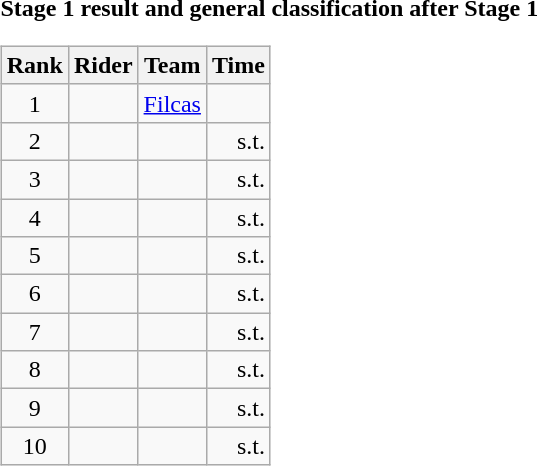<table>
<tr>
<td><strong>Stage 1 result and general classification after Stage 1</strong><br><table class="wikitable">
<tr>
<th scope="col">Rank</th>
<th scope="col">Rider</th>
<th scope="col">Team</th>
<th scope="col">Time</th>
</tr>
<tr>
<td style="text-align:center;">1</td>
<td></td>
<td><a href='#'>Filcas</a></td>
<td style="text-align:right;"></td>
</tr>
<tr>
<td style="text-align:center;">2</td>
<td></td>
<td></td>
<td style="text-align:right;">s.t.</td>
</tr>
<tr>
<td style="text-align:center;">3</td>
<td></td>
<td></td>
<td style="text-align:right;">s.t.</td>
</tr>
<tr>
<td style="text-align:center;">4</td>
<td></td>
<td></td>
<td style="text-align:right;">s.t.</td>
</tr>
<tr>
<td style="text-align:center;">5</td>
<td></td>
<td></td>
<td style="text-align:right;">s.t.</td>
</tr>
<tr>
<td style="text-align:center;">6</td>
<td></td>
<td></td>
<td style="text-align:right;">s.t.</td>
</tr>
<tr>
<td style="text-align:center;">7</td>
<td></td>
<td></td>
<td style="text-align:right;">s.t.</td>
</tr>
<tr>
<td style="text-align:center;">8</td>
<td></td>
<td></td>
<td style="text-align:right;">s.t.</td>
</tr>
<tr>
<td style="text-align:center;">9</td>
<td></td>
<td></td>
<td style="text-align:right;">s.t.</td>
</tr>
<tr>
<td style="text-align:center;">10</td>
<td></td>
<td></td>
<td style="text-align:right;">s.t.</td>
</tr>
</table>
</td>
</tr>
</table>
